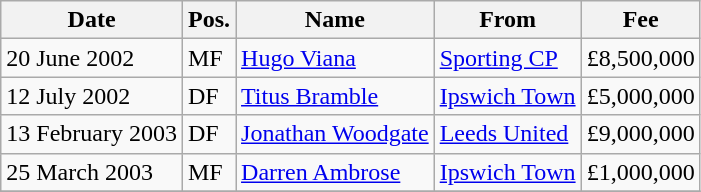<table class="wikitable">
<tr>
<th>Date</th>
<th>Pos.</th>
<th>Name</th>
<th>From</th>
<th>Fee</th>
</tr>
<tr>
<td>20 June 2002</td>
<td>MF</td>
<td> <a href='#'>Hugo Viana</a></td>
<td> <a href='#'>Sporting CP</a></td>
<td>£8,500,000</td>
</tr>
<tr>
<td>12 July 2002</td>
<td>DF</td>
<td> <a href='#'>Titus Bramble</a></td>
<td> <a href='#'>Ipswich Town</a></td>
<td>£5,000,000</td>
</tr>
<tr>
<td>13 February 2003</td>
<td>DF</td>
<td> <a href='#'>Jonathan Woodgate</a></td>
<td> <a href='#'>Leeds United</a></td>
<td>£9,000,000</td>
</tr>
<tr>
<td>25 March 2003</td>
<td>MF</td>
<td> <a href='#'>Darren Ambrose</a></td>
<td> <a href='#'>Ipswich Town</a></td>
<td>£1,000,000</td>
</tr>
<tr>
</tr>
</table>
